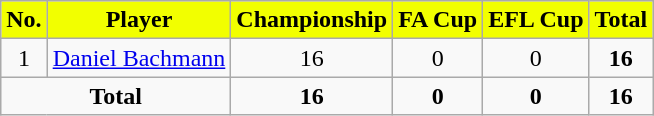<table class="wikitable sortable" style="text-align:center">
<tr>
<th style="background:#f2ff00; width=10; text-align:center;">No.</th>
<th style="background:#f2ff00; text-align:center;">Player</th>
<th style="background:#f2ff00; width=100; text-align:center;">Championship</th>
<th style="background:#f2ff00; width=100; text-align:center;">FA Cup</th>
<th style="background:#f2ff00; width=100; text-align:center;">EFL Cup</th>
<th style="background:#f2ff00; width=100; text-align:center;">Total</th>
</tr>
<tr>
<td>1</td>
<td style="text-align:left;"> <a href='#'>Daniel Bachmann</a></td>
<td>16</td>
<td>0</td>
<td>0</td>
<td><strong>16</strong></td>
</tr>
<tr class="sortbottom">
<td colspan="2"><strong>Total</strong></td>
<td><strong>16</strong></td>
<td><strong>0</strong></td>
<td><strong>0</strong></td>
<td><strong>16</strong></td>
</tr>
</table>
